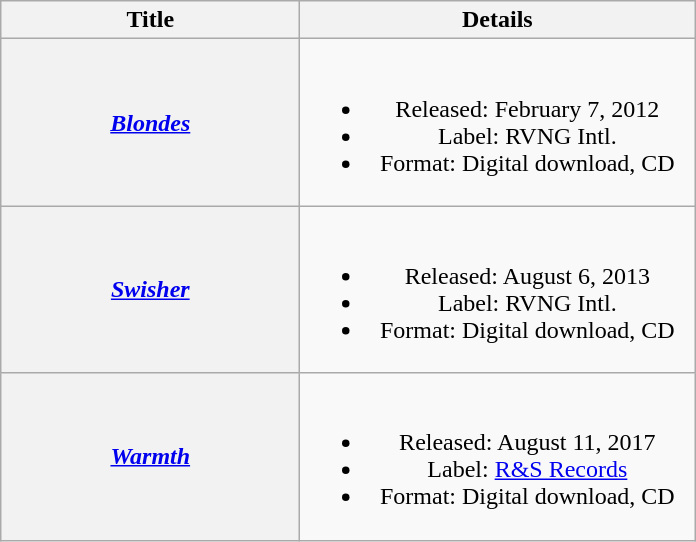<table class="wikitable plainrowheaders" style="text-align:center;">
<tr>
<th scope="col" style="width:12em;">Title</th>
<th scope="col" style="width:16em;">Details</th>
</tr>
<tr>
<th scope="row"><em><a href='#'>Blondes</a></em></th>
<td><br><ul><li>Released: February 7, 2012</li><li>Label: RVNG Intl.</li><li>Format: Digital download, CD</li></ul></td>
</tr>
<tr>
<th scope="row"><em><a href='#'>Swisher</a></em></th>
<td><br><ul><li>Released: August 6, 2013</li><li>Label: RVNG Intl.</li><li>Format: Digital download, CD</li></ul></td>
</tr>
<tr>
<th scope="row"><em><a href='#'>Warmth</a></em></th>
<td><br><ul><li>Released: August 11, 2017</li><li>Label: <a href='#'>R&S Records</a></li><li>Format: Digital download, CD</li></ul></td>
</tr>
</table>
